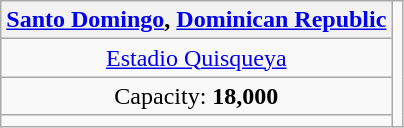<table class="wikitable" style="text-align:center">
<tr>
<th><a href='#'>Santo Domingo</a>, <a href='#'>Dominican Republic</a></th>
<td rowspan="4"><br></td>
</tr>
<tr>
<td><a href='#'>Estadio Quisqueya</a></td>
</tr>
<tr>
<td>Capacity: <strong>18,000</strong></td>
</tr>
<tr>
<td></td>
</tr>
</table>
